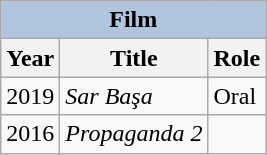<table class="wikitable">
<tr>
<th colspan="3" style="background: LightSteelBlue;">Film</th>
</tr>
<tr>
<th>Year</th>
<th>Title</th>
<th>Role</th>
</tr>
<tr>
<td>2019</td>
<td><em>Sar Başa</em></td>
<td>Oral</td>
</tr>
<tr>
<td>2016</td>
<td><em>Propaganda 2</em></td>
<td></td>
</tr>
</table>
